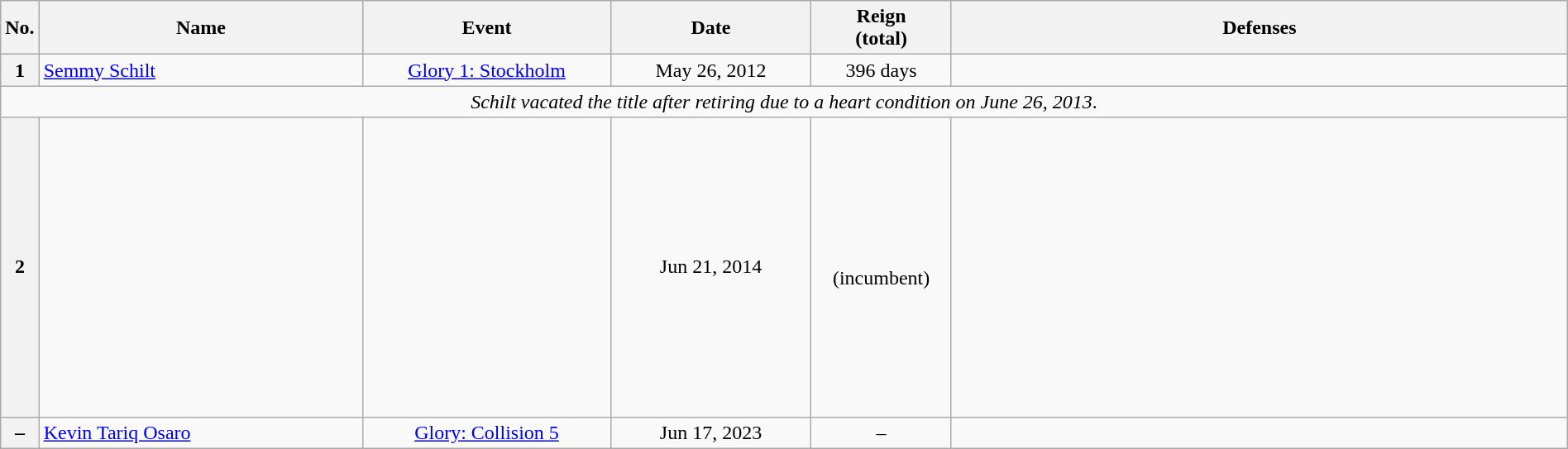<table class="wikitable" style="width:100%; font-size:100%;">
<tr>
<th style= width:1%;">No.</th>
<th style= width:21%;">Name</th>
<th style= width:16%;">Event</th>
<th style=width:13%;">Date</th>
<th style=width:9%;">Reign<br>(total)</th>
<th style= width:49%;">Defenses</th>
</tr>
<tr>
<th>1</th>
<td align=left> <a href='#'>Semmy Schilt</a> <br></td>
<td align=center><a href='#'>Glory 1: Stockholm</a><br></td>
<td align=center>May 26, 2012</td>
<td align=center>396 days</td>
<td align=left></td>
</tr>
<tr>
<td style="text-align:center;" colspan="6"><em>Schilt vacated the title after retiring due to a heart condition on June 26, 2013</em>.</td>
</tr>
<tr>
<th>2</th>
<td align=left> <br></td>
<td align=center> <br></td>
<td align=center>Jun 21, 2014</td>
<td align=center><br>(incumbent)<br></td>
<td align=left><br><br>
<br>
<br>
<br>
<br>
<br>
<br>
<br>
<br>
<br>
<br> 
<br></td>
</tr>
<tr>
<th>–</th>
<td align=left> <a href='#'>Kevin Tariq Osaro</a> <br> </td>
<td align=center><a href='#'>Glory: Collision 5</a><br></td>
<td align=center>Jun 17, 2023</td>
<td align=center>–</td>
<td></td>
</tr>
</table>
